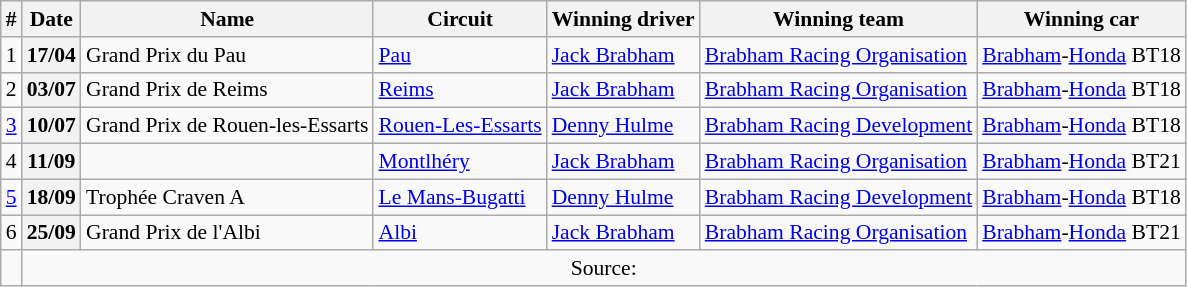<table class="wikitable" style="font-size: 90%;">
<tr>
<th>#</th>
<th>Date</th>
<th>Name</th>
<th>Circuit</th>
<th>Winning driver</th>
<th>Winning team</th>
<th>Winning car</th>
</tr>
<tr>
<td>1</td>
<th>17/04</th>
<td>Grand Prix du Pau</td>
<td> <a href='#'>Pau</a></td>
<td> <a href='#'>Jack Brabham</a></td>
<td><a href='#'>Brabham Racing Organisation</a></td>
<td><a href='#'>Brabham</a>-<a href='#'>Honda</a> BT18</td>
</tr>
<tr>
<td>2</td>
<th>03/07</th>
<td>Grand Prix de Reims</td>
<td> <a href='#'>Reims</a></td>
<td> <a href='#'>Jack Brabham</a></td>
<td><a href='#'>Brabham Racing Organisation</a></td>
<td><a href='#'>Brabham</a>-<a href='#'>Honda</a> BT18</td>
</tr>
<tr>
<td><a href='#'>3</a></td>
<th>10/07</th>
<td>Grand Prix de Rouen-les-Essarts</td>
<td> <a href='#'>Rouen-Les-Essarts</a></td>
<td> <a href='#'>Denny Hulme</a></td>
<td><a href='#'>Brabham Racing Development</a></td>
<td><a href='#'>Brabham</a>-<a href='#'>Honda</a> BT18</td>
</tr>
<tr>
<td>4</td>
<th>11/09</th>
<td></td>
<td> <a href='#'>Montlhéry</a></td>
<td> <a href='#'>Jack Brabham</a></td>
<td><a href='#'>Brabham Racing Organisation</a></td>
<td><a href='#'>Brabham</a>-<a href='#'>Honda</a> BT21</td>
</tr>
<tr>
<td><a href='#'>5</a></td>
<th>18/09</th>
<td>Trophée Craven A</td>
<td> <a href='#'>Le Mans-Bugatti</a></td>
<td> <a href='#'>Denny Hulme</a></td>
<td><a href='#'>Brabham Racing Development</a></td>
<td><a href='#'>Brabham</a>-<a href='#'>Honda</a> BT18</td>
</tr>
<tr>
<td>6</td>
<th>25/09</th>
<td>Grand Prix de l'Albi</td>
<td> <a href='#'>Albi</a></td>
<td> <a href='#'>Jack Brabham</a></td>
<td><a href='#'>Brabham Racing Organisation</a></td>
<td><a href='#'>Brabham</a>-<a href='#'>Honda</a> BT21</td>
</tr>
<tr>
<td></td>
<td colspan="6" style="text-align:center;">Source:</td>
</tr>
</table>
